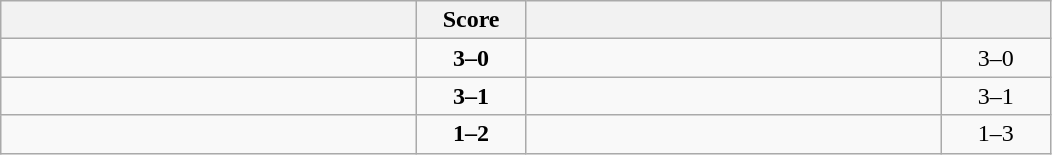<table class="wikitable" style="text-align: center; ">
<tr>
<th align="right" width="270"></th>
<th width="65">Score</th>
<th align="left" width="270"></th>
<th width="65"></th>
</tr>
<tr>
<td align="left"><strong></strong></td>
<td><strong>3–0</strong></td>
<td align="left"></td>
<td>3–0 <strong></strong></td>
</tr>
<tr>
<td align="left"><strong></strong></td>
<td><strong>3–1</strong></td>
<td align="left"></td>
<td>3–1 <strong></strong></td>
</tr>
<tr>
<td align="left"></td>
<td><strong>1–2</strong></td>
<td align="left"><strong></strong></td>
<td>1–3 <strong></strong></td>
</tr>
</table>
